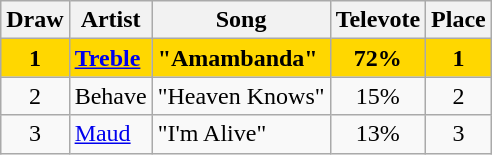<table class="sortable wikitable" style="margin: 1em auto 1em auto; text-align:center">
<tr>
<th>Draw</th>
<th>Artist</th>
<th>Song</th>
<th>Televote</th>
<th>Place</th>
</tr>
<tr style="font-weight:bold; background:gold;">
<td>1</td>
<td align="left"><a href='#'>Treble</a></td>
<td align="left">"Amambanda"</td>
<td>72%</td>
<td>1</td>
</tr>
<tr>
<td>2</td>
<td align="left">Behave</td>
<td align="left">"Heaven Knows"</td>
<td>15%</td>
<td>2</td>
</tr>
<tr>
<td>3</td>
<td align="left"><a href='#'>Maud</a></td>
<td align="left">"I'm Alive"</td>
<td>13%</td>
<td>3</td>
</tr>
</table>
